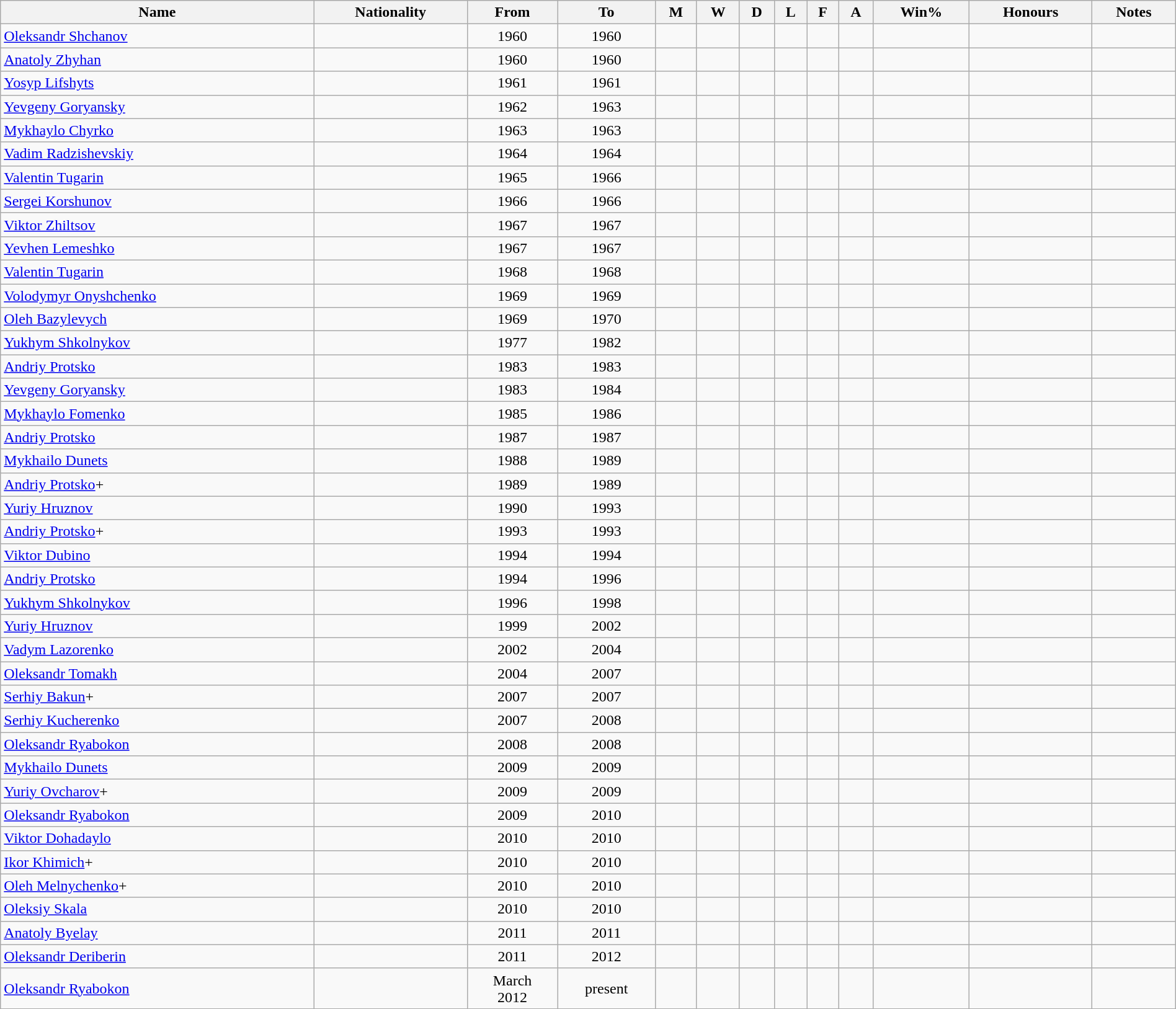<table class="wikitable sortable" style="text-align: center" center width=100%>
<tr>
<th>Name</th>
<th>Nationality</th>
<th>From</th>
<th class="unsortable">To</th>
<th>M</th>
<th>W</th>
<th>D</th>
<th>L</th>
<th>F</th>
<th>A</th>
<th>Win%</th>
<th class="unsortable">Honours</th>
<th class="unsortable">Notes</th>
</tr>
<tr>
<td align="left"><a href='#'>Oleksandr Shchanov</a></td>
<td></td>
<td>1960</td>
<td>1960</td>
<td></td>
<td></td>
<td></td>
<td></td>
<td></td>
<td></td>
<td></td>
<td></td>
<td></td>
</tr>
<tr>
<td align="left"><a href='#'>Anatoly Zhyhan</a></td>
<td></td>
<td>1960</td>
<td>1960</td>
<td></td>
<td></td>
<td></td>
<td></td>
<td></td>
<td></td>
<td></td>
<td></td>
<td></td>
</tr>
<tr>
<td align="left"><a href='#'>Yosyp Lifshyts</a></td>
<td></td>
<td>1961</td>
<td>1961</td>
<td></td>
<td></td>
<td></td>
<td></td>
<td></td>
<td></td>
<td></td>
<td></td>
<td></td>
</tr>
<tr>
<td align="left"><a href='#'>Yevgeny Goryansky</a></td>
<td></td>
<td>1962</td>
<td>1963</td>
<td></td>
<td></td>
<td></td>
<td></td>
<td></td>
<td></td>
<td></td>
<td></td>
<td></td>
</tr>
<tr>
<td align="left"><a href='#'>Mykhaylo Chyrko</a></td>
<td></td>
<td>1963</td>
<td>1963</td>
<td></td>
<td></td>
<td></td>
<td></td>
<td></td>
<td></td>
<td></td>
<td></td>
<td></td>
</tr>
<tr>
<td align="left"><a href='#'>Vadim Radzishevskiy</a></td>
<td></td>
<td>1964</td>
<td>1964</td>
<td></td>
<td></td>
<td></td>
<td></td>
<td></td>
<td></td>
<td></td>
<td></td>
<td></td>
</tr>
<tr>
<td align="left"><a href='#'>Valentin Tugarin</a></td>
<td></td>
<td>1965</td>
<td>1966</td>
<td></td>
<td></td>
<td></td>
<td></td>
<td></td>
<td></td>
<td></td>
<td></td>
<td></td>
</tr>
<tr>
<td align="left"><a href='#'>Sergei Korshunov</a></td>
<td></td>
<td>1966</td>
<td>1966</td>
<td></td>
<td></td>
<td></td>
<td></td>
<td></td>
<td></td>
<td></td>
<td></td>
<td></td>
</tr>
<tr>
<td align="left"><a href='#'>Viktor Zhiltsov</a></td>
<td></td>
<td>1967</td>
<td>1967</td>
<td></td>
<td></td>
<td></td>
<td></td>
<td></td>
<td></td>
<td></td>
<td></td>
<td></td>
</tr>
<tr>
<td align="left"><a href='#'>Yevhen Lemeshko</a></td>
<td></td>
<td>1967</td>
<td>1967</td>
<td></td>
<td></td>
<td></td>
<td></td>
<td></td>
<td></td>
<td></td>
<td></td>
<td></td>
</tr>
<tr>
<td align="left"><a href='#'>Valentin Tugarin</a></td>
<td></td>
<td>1968</td>
<td>1968</td>
<td></td>
<td></td>
<td></td>
<td></td>
<td></td>
<td></td>
<td></td>
<td></td>
<td></td>
</tr>
<tr>
<td align="left"><a href='#'>Volodymyr Onyshchenko</a></td>
<td></td>
<td>1969</td>
<td>1969</td>
<td></td>
<td></td>
<td></td>
<td></td>
<td></td>
<td></td>
<td></td>
<td></td>
<td></td>
</tr>
<tr>
<td align="left"><a href='#'>Oleh Bazylevych</a></td>
<td></td>
<td>1969</td>
<td>1970</td>
<td></td>
<td></td>
<td></td>
<td></td>
<td></td>
<td></td>
<td></td>
<td></td>
<td></td>
</tr>
<tr>
<td align="left"><a href='#'>Yukhym Shkolnykov</a></td>
<td></td>
<td>1977</td>
<td>1982</td>
<td></td>
<td></td>
<td></td>
<td></td>
<td></td>
<td></td>
<td></td>
<td></td>
<td></td>
</tr>
<tr>
<td align="left"><a href='#'>Andriy Protsko</a></td>
<td></td>
<td>1983</td>
<td>1983</td>
<td></td>
<td></td>
<td></td>
<td></td>
<td></td>
<td></td>
<td></td>
<td></td>
<td></td>
</tr>
<tr>
<td align="left"><a href='#'>Yevgeny Goryansky</a></td>
<td></td>
<td>1983</td>
<td>1984</td>
<td></td>
<td></td>
<td></td>
<td></td>
<td></td>
<td></td>
<td></td>
<td></td>
<td></td>
</tr>
<tr>
<td align="left"><a href='#'>Mykhaylo Fomenko</a></td>
<td></td>
<td>1985</td>
<td>1986</td>
<td></td>
<td></td>
<td></td>
<td></td>
<td></td>
<td></td>
<td></td>
<td></td>
<td></td>
</tr>
<tr>
<td align="left"><a href='#'>Andriy Protsko</a></td>
<td></td>
<td>1987</td>
<td>1987</td>
<td></td>
<td></td>
<td></td>
<td></td>
<td></td>
<td></td>
<td></td>
<td></td>
<td></td>
</tr>
<tr>
<td align="left"><a href='#'>Mykhailo Dunets</a></td>
<td></td>
<td>1988</td>
<td>1989</td>
<td></td>
<td></td>
<td></td>
<td></td>
<td></td>
<td></td>
<td></td>
<td></td>
<td></td>
</tr>
<tr>
<td align="left"><a href='#'>Andriy Protsko</a>+</td>
<td></td>
<td>1989</td>
<td>1989</td>
<td></td>
<td></td>
<td></td>
<td></td>
<td></td>
<td></td>
<td></td>
<td></td>
<td></td>
</tr>
<tr>
<td align="left"><a href='#'>Yuriy Hruznov</a></td>
<td></td>
<td>1990</td>
<td>1993</td>
<td></td>
<td></td>
<td></td>
<td></td>
<td></td>
<td></td>
<td></td>
<td></td>
<td></td>
</tr>
<tr>
<td align="left"><a href='#'>Andriy Protsko</a>+</td>
<td></td>
<td>1993</td>
<td>1993</td>
<td></td>
<td></td>
<td></td>
<td></td>
<td></td>
<td></td>
<td></td>
<td></td>
<td></td>
</tr>
<tr>
<td align="left"><a href='#'>Viktor Dubino</a></td>
<td></td>
<td>1994</td>
<td>1994</td>
<td></td>
<td></td>
<td></td>
<td></td>
<td></td>
<td></td>
<td></td>
<td></td>
<td></td>
</tr>
<tr>
<td align="left"><a href='#'>Andriy Protsko</a></td>
<td></td>
<td>1994</td>
<td>1996</td>
<td></td>
<td></td>
<td></td>
<td></td>
<td></td>
<td></td>
<td></td>
<td></td>
<td></td>
</tr>
<tr>
<td align="left"><a href='#'>Yukhym Shkolnykov</a></td>
<td></td>
<td>1996</td>
<td>1998</td>
<td></td>
<td></td>
<td></td>
<td></td>
<td></td>
<td></td>
<td></td>
<td></td>
<td></td>
</tr>
<tr>
<td align="left"><a href='#'>Yuriy Hruznov</a></td>
<td></td>
<td>1999</td>
<td>2002</td>
<td></td>
<td></td>
<td></td>
<td></td>
<td></td>
<td></td>
<td></td>
<td></td>
<td></td>
</tr>
<tr>
<td align="left"><a href='#'>Vadym Lazorenko</a></td>
<td></td>
<td>2002</td>
<td>2004</td>
<td></td>
<td></td>
<td></td>
<td></td>
<td></td>
<td></td>
<td></td>
<td></td>
<td></td>
</tr>
<tr>
<td align="left"><a href='#'>Oleksandr Tomakh</a></td>
<td></td>
<td>2004</td>
<td>2007</td>
<td></td>
<td></td>
<td></td>
<td></td>
<td></td>
<td></td>
<td></td>
<td></td>
<td></td>
</tr>
<tr>
<td align="left"><a href='#'>Serhiy Bakun</a>+</td>
<td></td>
<td>2007</td>
<td>2007</td>
<td></td>
<td></td>
<td></td>
<td></td>
<td></td>
<td></td>
<td></td>
<td></td>
<td></td>
</tr>
<tr>
<td align="left"><a href='#'>Serhiy Kucherenko</a></td>
<td></td>
<td>2007</td>
<td>2008</td>
<td></td>
<td></td>
<td></td>
<td></td>
<td></td>
<td></td>
<td></td>
<td></td>
<td></td>
</tr>
<tr>
<td align="left"><a href='#'>Oleksandr Ryabokon</a></td>
<td></td>
<td>2008</td>
<td>2008</td>
<td></td>
<td></td>
<td></td>
<td></td>
<td></td>
<td></td>
<td></td>
<td></td>
<td></td>
</tr>
<tr>
<td align="left"><a href='#'>Mykhailo Dunets</a></td>
<td></td>
<td>2009</td>
<td>2009</td>
<td></td>
<td></td>
<td></td>
<td></td>
<td></td>
<td></td>
<td></td>
<td></td>
<td></td>
</tr>
<tr>
<td align="left"><a href='#'>Yuriy Ovcharov</a>+</td>
<td></td>
<td>2009</td>
<td>2009</td>
<td></td>
<td></td>
<td></td>
<td></td>
<td></td>
<td></td>
<td></td>
<td></td>
<td></td>
</tr>
<tr>
<td align="left"><a href='#'>Oleksandr Ryabokon</a></td>
<td></td>
<td>2009</td>
<td>2010</td>
<td></td>
<td></td>
<td></td>
<td></td>
<td></td>
<td></td>
<td></td>
<td></td>
<td></td>
</tr>
<tr>
<td align="left"><a href='#'>Viktor Dohadaylo</a></td>
<td></td>
<td>2010</td>
<td>2010</td>
<td></td>
<td></td>
<td></td>
<td></td>
<td></td>
<td></td>
<td></td>
<td></td>
<td></td>
</tr>
<tr>
<td align="left"><a href='#'>Ikor Khimich</a>+</td>
<td></td>
<td>2010</td>
<td>2010</td>
<td></td>
<td></td>
<td></td>
<td></td>
<td></td>
<td></td>
<td></td>
<td></td>
<td></td>
</tr>
<tr>
<td align="left"><a href='#'>Oleh Melnychenko</a>+</td>
<td></td>
<td>2010</td>
<td>2010</td>
<td></td>
<td></td>
<td></td>
<td></td>
<td></td>
<td></td>
<td></td>
<td></td>
<td></td>
</tr>
<tr>
<td align="left"><a href='#'>Oleksiy Skala</a></td>
<td></td>
<td>2010</td>
<td>2010</td>
<td></td>
<td></td>
<td></td>
<td></td>
<td></td>
<td></td>
<td></td>
<td></td>
<td></td>
</tr>
<tr>
<td align="left"><a href='#'>Anatoly Byelay</a></td>
<td></td>
<td>2011</td>
<td>2011</td>
<td></td>
<td></td>
<td></td>
<td></td>
<td></td>
<td></td>
<td></td>
<td></td>
<td></td>
</tr>
<tr>
<td align="left"><a href='#'>Oleksandr Deriberin</a></td>
<td></td>
<td>2011</td>
<td>2012</td>
<td></td>
<td></td>
<td></td>
<td></td>
<td></td>
<td></td>
<td></td>
<td></td>
<td></td>
</tr>
<tr>
<td align="left"><a href='#'>Oleksandr Ryabokon</a></td>
<td></td>
<td>March<br>2012</td>
<td>present</td>
<td></td>
<td></td>
<td></td>
<td></td>
<td></td>
<td></td>
<td></td>
<td></td>
<td></td>
</tr>
</table>
